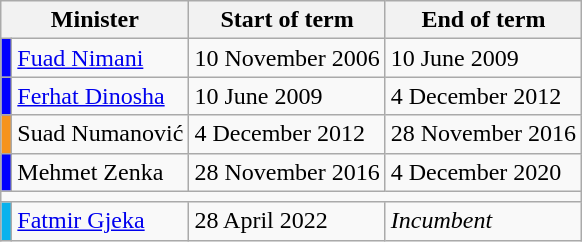<table class="wikitable">
<tr>
<th colspan=2>Minister</th>
<th>Start of term</th>
<th>End of term</th>
</tr>
<tr>
<th style="background:blue;"></th>
<td><a href='#'>Fuad Nimani</a></td>
<td>10 November 2006</td>
<td>10 June 2009</td>
</tr>
<tr>
<th style="background:blue;"></th>
<td><a href='#'>Ferhat Dinosha</a></td>
<td>10 June 2009</td>
<td>4 December 2012</td>
</tr>
<tr>
<th style="background:#F6931D;"></th>
<td>Suad Numanović</td>
<td>4 December 2012</td>
<td>28 November 2016</td>
</tr>
<tr>
<th style="background:blue;"></th>
<td>Mehmet Zenka</td>
<td>28 November 2016</td>
<td>4 December 2020</td>
</tr>
<tr>
<td colspan="4"></td>
</tr>
<tr>
<th style="background:#09b2ed;"></th>
<td><a href='#'>Fatmir Gjeka</a></td>
<td>28 April 2022</td>
<td><em>Incumbent</em></td>
</tr>
</table>
